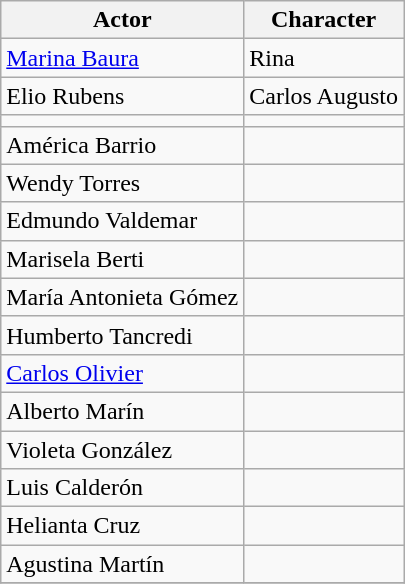<table class="wikitable sortable">
<tr>
<th>Actor</th>
<th>Character</th>
</tr>
<tr>
<td><a href='#'>Marina Baura</a></td>
<td>Rina</td>
</tr>
<tr>
<td>Elio Rubens</td>
<td>Carlos Augusto</td>
</tr>
<tr>
<td></td>
<td></td>
</tr>
<tr>
<td>América Barrio</td>
<td></td>
</tr>
<tr>
<td>Wendy Torres</td>
<td></td>
</tr>
<tr>
<td>Edmundo Valdemar</td>
<td></td>
</tr>
<tr>
<td>Marisela Berti</td>
<td></td>
</tr>
<tr>
<td>María Antonieta Gómez</td>
<td></td>
</tr>
<tr>
<td>Humberto Tancredi</td>
<td></td>
</tr>
<tr>
<td><a href='#'>Carlos Olivier</a></td>
<td></td>
</tr>
<tr>
<td>Alberto Marín</td>
<td></td>
</tr>
<tr>
<td>Violeta González</td>
<td></td>
</tr>
<tr>
<td>Luis Calderón</td>
<td></td>
</tr>
<tr>
<td>Helianta Cruz</td>
<td></td>
</tr>
<tr>
<td>Agustina Martín</td>
<td></td>
</tr>
<tr>
</tr>
</table>
